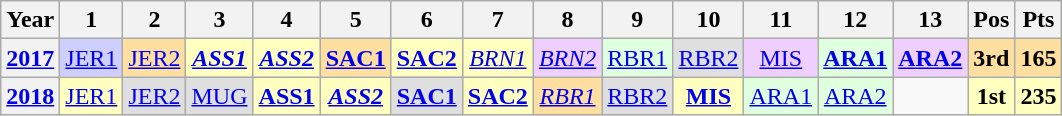<table class="wikitable" style="text-align:center">
<tr>
<th>Year</th>
<th>1</th>
<th>2</th>
<th>3</th>
<th>4</th>
<th>5</th>
<th>6</th>
<th>7</th>
<th>8</th>
<th>9</th>
<th>10</th>
<th>11</th>
<th>12</th>
<th>13</th>
<th>Pos</th>
<th>Pts</th>
</tr>
<tr>
<th><a href='#'>2017</a></th>
<td style="background:#cfcfff;"><a href='#'>JER1</a><br></td>
<td style="background:#ffdf9f;"><a href='#'>JER2</a><br></td>
<td style="background:#ffffbf;"><strong><em><a href='#'>ASS1</a></em></strong><br></td>
<td style="background:#ffffbf;"><strong><em><a href='#'>ASS2</a></em></strong><br></td>
<td style="background:#ffdf9f;"><strong><a href='#'>SAC1</a></strong><br></td>
<td style="background:#ffffbf;"><strong><a href='#'>SAC2</a></strong><br></td>
<td style="background:#ffffbf;"><em><a href='#'>BRN1</a></em><br></td>
<td style="background:#efcfff;"><em><a href='#'>BRN2</a></em><br></td>
<td style="background:#dfffdf;"><a href='#'>RBR1</a><br></td>
<td style="background:#dfdfdf;"><a href='#'>RBR2</a><br></td>
<td style="background:#efcfff;"><a href='#'>MIS</a><br></td>
<td style="background:#dfffdf;"><strong><a href='#'>ARA1</a></strong><br></td>
<td style="background:#efcfff;"><strong><a href='#'>ARA2</a></strong><br></td>
<th style="background:#ffdf9f;">3rd</th>
<th style="background:#ffdf9f;">165</th>
</tr>
<tr>
<th><a href='#'>2018</a></th>
<td style="background:#ffffbf;"><a href='#'>JER1</a><br></td>
<td style="background:#dfdfdf;"><a href='#'>JER2</a><br></td>
<td style="background:#dfdfdf;"><a href='#'>MUG</a><br></td>
<td style="background:#ffffbf;"><strong><a href='#'>ASS1</a></strong><br></td>
<td style="background:#ffffbf;"><strong><em><a href='#'>ASS2</a></em></strong><br></td>
<td style="background:#dfdfdf;"><strong><a href='#'>SAC1</a></strong><br></td>
<td style="background:#ffffbf;"><strong><a href='#'>SAC2</a></strong><br></td>
<td style="background:#ffdf9f;"><em><a href='#'>RBR1</a></em><br></td>
<td style="background:#dfdfdf;"><a href='#'>RBR2</a><br></td>
<td style="background:#ffffbf;"><strong><a href='#'>MIS</a></strong><br></td>
<td style="background:#dfffdf;"><a href='#'>ARA1</a><br></td>
<td style="background:#dfffdf;"><a href='#'>ARA2</a><br></td>
<td></td>
<th style="background:#ffffbf;">1st</th>
<th style="background:#ffffbf;">235</th>
</tr>
</table>
